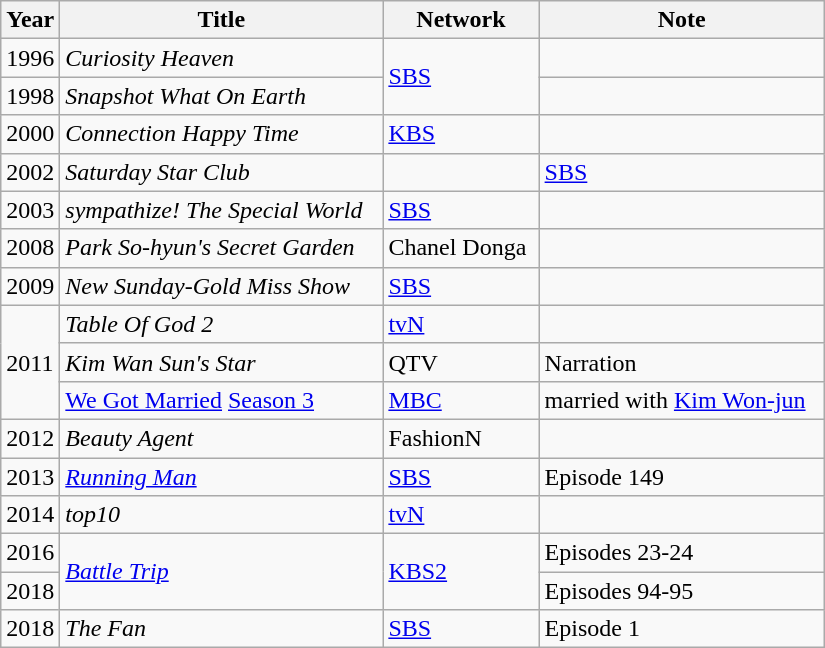<table class="wikitable" style="width:550px">
<tr>
<th width=10>Year</th>
<th>Title</th>
<th>Network</th>
<th>Note</th>
</tr>
<tr>
<td>1996</td>
<td><em>Curiosity Heaven</em></td>
<td rowspan=2><a href='#'>SBS</a></td>
<td></td>
</tr>
<tr>
<td>1998</td>
<td><em>Snapshot What On Earth</em></td>
<td></td>
</tr>
<tr>
<td>2000</td>
<td><em>Connection Happy Time</em></td>
<td><a href='#'>KBS</a></td>
<td></td>
</tr>
<tr>
<td>2002</td>
<td><em>Saturday Star Club</em></td>
<td></td>
<td><a href='#'>SBS</a></td>
</tr>
<tr>
<td>2003</td>
<td><em>sympathize! The Special World</em></td>
<td><a href='#'>SBS</a></td>
<td></td>
</tr>
<tr>
<td>2008</td>
<td><em>Park So-hyun's Secret Garden</em></td>
<td>Chanel Donga</td>
<td></td>
</tr>
<tr>
<td>2009</td>
<td><em>New Sunday-Gold Miss Show</em></td>
<td><a href='#'>SBS</a></td>
<td></td>
</tr>
<tr>
<td rowspan=3>2011</td>
<td><em>Table Of God 2</em></td>
<td><a href='#'>tvN</a></td>
<td></td>
</tr>
<tr>
<td><em>Kim Wan Sun's Star</em></td>
<td>QTV</td>
<td>Narration</td>
</tr>
<tr>
<td><a href='#'>We Got Married</a> <a href='#'>Season 3</a></td>
<td><a href='#'>MBC</a></td>
<td>married with <a href='#'>Kim Won-jun</a></td>
</tr>
<tr>
<td>2012</td>
<td><em>Beauty Agent</em></td>
<td>FashionN</td>
<td></td>
</tr>
<tr>
<td>2013</td>
<td><em><a href='#'>Running Man</a></em></td>
<td><a href='#'>SBS</a></td>
<td>Episode 149</td>
</tr>
<tr>
<td>2014</td>
<td><em>top10</em></td>
<td><a href='#'>tvN</a></td>
<td></td>
</tr>
<tr>
<td>2016</td>
<td rowspan=2><em><a href='#'>Battle Trip</a></em></td>
<td rowspan=2><a href='#'>KBS2</a></td>
<td>Episodes 23-24</td>
</tr>
<tr>
<td>2018</td>
<td>Episodes 94-95</td>
</tr>
<tr>
<td>2018</td>
<td><em>The Fan</em></td>
<td><a href='#'>SBS</a></td>
<td>Episode 1</td>
</tr>
</table>
